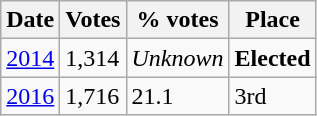<table class="wikitable">
<tr>
<th>Date</th>
<th>Votes</th>
<th>% votes</th>
<th>Place</th>
</tr>
<tr>
<td><a href='#'>2014</a></td>
<td>1,314</td>
<td><em>Unknown</em></td>
<td><strong>Elected</strong></td>
</tr>
<tr>
<td><a href='#'>2016</a></td>
<td>1,716</td>
<td>21.1</td>
<td>3rd</td>
</tr>
</table>
